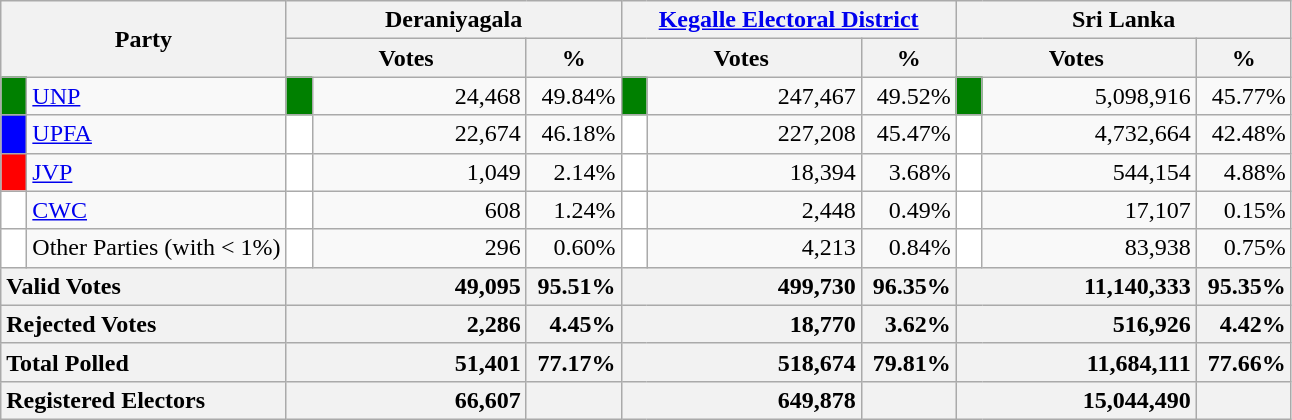<table class="wikitable">
<tr>
<th colspan="2" width="144px"rowspan="2">Party</th>
<th colspan="3" width="216px">Deraniyagala</th>
<th colspan="3" width="216px"><a href='#'>Kegalle Electoral District</a></th>
<th colspan="3" width="216px">Sri Lanka</th>
</tr>
<tr>
<th colspan="2" width="144px">Votes</th>
<th>%</th>
<th colspan="2" width="144px">Votes</th>
<th>%</th>
<th colspan="2" width="144px">Votes</th>
<th>%</th>
</tr>
<tr>
<td style="background-color:green;" width="10px"></td>
<td style="text-align:left;"><a href='#'>UNP</a></td>
<td style="background-color:green;" width="10px"></td>
<td style="text-align:right;">24,468</td>
<td style="text-align:right;">49.84%</td>
<td style="background-color:green;" width="10px"></td>
<td style="text-align:right;">247,467</td>
<td style="text-align:right;">49.52%</td>
<td style="background-color:green;" width="10px"></td>
<td style="text-align:right;">5,098,916</td>
<td style="text-align:right;">45.77%</td>
</tr>
<tr>
<td style="background-color:blue;" width="10px"></td>
<td style="text-align:left;"><a href='#'>UPFA</a></td>
<td style="background-color:white;" width="10px"></td>
<td style="text-align:right;">22,674</td>
<td style="text-align:right;">46.18%</td>
<td style="background-color:white;" width="10px"></td>
<td style="text-align:right;">227,208</td>
<td style="text-align:right;">45.47%</td>
<td style="background-color:white;" width="10px"></td>
<td style="text-align:right;">4,732,664</td>
<td style="text-align:right;">42.48%</td>
</tr>
<tr>
<td style="background-color:red;" width="10px"></td>
<td style="text-align:left;"><a href='#'>JVP</a></td>
<td style="background-color:white;" width="10px"></td>
<td style="text-align:right;">1,049</td>
<td style="text-align:right;">2.14%</td>
<td style="background-color:white;" width="10px"></td>
<td style="text-align:right;">18,394</td>
<td style="text-align:right;">3.68%</td>
<td style="background-color:white;" width="10px"></td>
<td style="text-align:right;">544,154</td>
<td style="text-align:right;">4.88%</td>
</tr>
<tr>
<td style="background-color:white;" width="10px"></td>
<td style="text-align:left;"><a href='#'>CWC</a></td>
<td style="background-color:white;" width="10px"></td>
<td style="text-align:right;">608</td>
<td style="text-align:right;">1.24%</td>
<td style="background-color:white;" width="10px"></td>
<td style="text-align:right;">2,448</td>
<td style="text-align:right;">0.49%</td>
<td style="background-color:white;" width="10px"></td>
<td style="text-align:right;">17,107</td>
<td style="text-align:right;">0.15%</td>
</tr>
<tr>
<td style="background-color:white;" width="10px"></td>
<td style="text-align:left;">Other Parties (with < 1%)</td>
<td style="background-color:white;" width="10px"></td>
<td style="text-align:right;">296</td>
<td style="text-align:right;">0.60%</td>
<td style="background-color:white;" width="10px"></td>
<td style="text-align:right;">4,213</td>
<td style="text-align:right;">0.84%</td>
<td style="background-color:white;" width="10px"></td>
<td style="text-align:right;">83,938</td>
<td style="text-align:right;">0.75%</td>
</tr>
<tr>
<th colspan="2" width="144px"style="text-align:left;">Valid Votes</th>
<th style="text-align:right;"colspan="2" width="144px">49,095</th>
<th style="text-align:right;">95.51%</th>
<th style="text-align:right;"colspan="2" width="144px">499,730</th>
<th style="text-align:right;">96.35%</th>
<th style="text-align:right;"colspan="2" width="144px">11,140,333</th>
<th style="text-align:right;">95.35%</th>
</tr>
<tr>
<th colspan="2" width="144px"style="text-align:left;">Rejected Votes</th>
<th style="text-align:right;"colspan="2" width="144px">2,286</th>
<th style="text-align:right;">4.45%</th>
<th style="text-align:right;"colspan="2" width="144px">18,770</th>
<th style="text-align:right;">3.62%</th>
<th style="text-align:right;"colspan="2" width="144px">516,926</th>
<th style="text-align:right;">4.42%</th>
</tr>
<tr>
<th colspan="2" width="144px"style="text-align:left;">Total Polled</th>
<th style="text-align:right;"colspan="2" width="144px">51,401</th>
<th style="text-align:right;">77.17%</th>
<th style="text-align:right;"colspan="2" width="144px">518,674</th>
<th style="text-align:right;">79.81%</th>
<th style="text-align:right;"colspan="2" width="144px">11,684,111</th>
<th style="text-align:right;">77.66%</th>
</tr>
<tr>
<th colspan="2" width="144px"style="text-align:left;">Registered Electors</th>
<th style="text-align:right;"colspan="2" width="144px">66,607</th>
<th></th>
<th style="text-align:right;"colspan="2" width="144px">649,878</th>
<th></th>
<th style="text-align:right;"colspan="2" width="144px">15,044,490</th>
<th></th>
</tr>
</table>
